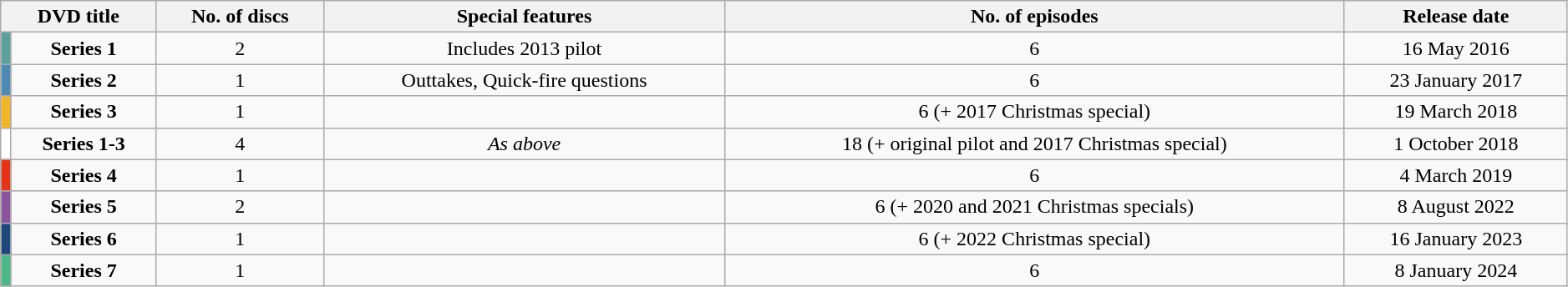<table class="wikitable"  style="width:99%; text-align:center;">
<tr>
<th colspan="2">DVD title</th>
<th>No. of discs</th>
<th>Special features</th>
<th>No. of episodes</th>
<th>Release date</th>
</tr>
<tr>
<td style="background:#5aa19d; width:1px;"></td>
<td><strong>Series 1</strong></td>
<td>2</td>
<td>Includes 2013 pilot</td>
<td>6</td>
<td>16 May 2016</td>
</tr>
<tr>
<td style="background:#4d8bb4; width:1px;"></td>
<td><strong>Series 2</strong></td>
<td>1</td>
<td>Outtakes, Quick-fire questions</td>
<td>6</td>
<td>23 January 2017</td>
</tr>
<tr>
<td style="background:#f2b526; width:1px;"></td>
<td><strong>Series 3</strong></td>
<td>1</td>
<td></td>
<td>6 (+ 2017 Christmas special)</td>
<td>19 March 2018</td>
</tr>
<tr>
<td style="background:white; width:1px;"></td>
<td><strong>Series 1-3</strong></td>
<td>4</td>
<td><em>As above</em></td>
<td>18 (+ original pilot and 2017 Christmas special)</td>
<td>1 October 2018</td>
</tr>
<tr>
<td style="background:#e63315; width:1px;"></td>
<td><strong>Series 4</strong></td>
<td>1</td>
<td></td>
<td>6</td>
<td>4 March 2019</td>
</tr>
<tr>
<td style="background:#8a559d; width:1px;"></td>
<td><strong>Series 5</strong></td>
<td>2</td>
<td></td>
<td>6 (+ 2020 and 2021 Christmas specials)</td>
<td>8 August 2022</td>
</tr>
<tr>
<td style="background:#1d467a; width:1px;"></td>
<td><strong>Series 6</strong></td>
<td>1</td>
<td></td>
<td>6 (+ 2022 Christmas special)</td>
<td>16 January 2023</td>
</tr>
<tr>
<td style="background:#4CB887; width:1px;"></td>
<td><strong>Series 7</strong></td>
<td>1</td>
<td></td>
<td>6</td>
<td>8 January 2024</td>
</tr>
</table>
